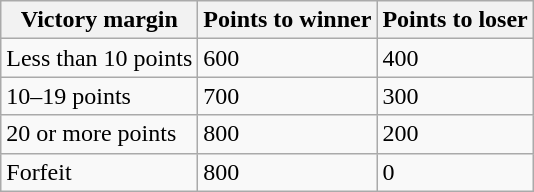<table class="wikitable">
<tr>
<th>Victory margin</th>
<th>Points to winner</th>
<th>Points to loser</th>
</tr>
<tr>
<td>Less than 10 points</td>
<td>600</td>
<td>400</td>
</tr>
<tr>
<td>10–19 points</td>
<td>700</td>
<td>300</td>
</tr>
<tr>
<td>20 or more points</td>
<td>800</td>
<td>200</td>
</tr>
<tr>
<td>Forfeit</td>
<td>800</td>
<td>0</td>
</tr>
</table>
